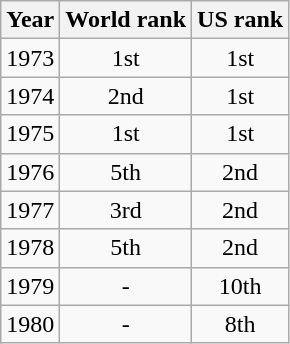<table class=wikitable>
<tr>
<th>Year</th>
<th>World rank</th>
<th>US rank</th>
</tr>
<tr>
<td>1973</td>
<td align="center">1st</td>
<td align="center">1st</td>
</tr>
<tr>
<td>1974</td>
<td align="center">2nd</td>
<td align="center">1st</td>
</tr>
<tr>
<td>1975</td>
<td align="center">1st</td>
<td align="center">1st</td>
</tr>
<tr>
<td>1976</td>
<td align="center">5th</td>
<td align="center">2nd</td>
</tr>
<tr>
<td>1977</td>
<td align="center">3rd</td>
<td align="center">2nd</td>
</tr>
<tr>
<td>1978</td>
<td align="center">5th</td>
<td align="center">2nd</td>
</tr>
<tr>
<td>1979</td>
<td align="center">-</td>
<td align="center">10th</td>
</tr>
<tr>
<td>1980</td>
<td align="center">-</td>
<td align="center">8th</td>
</tr>
</table>
